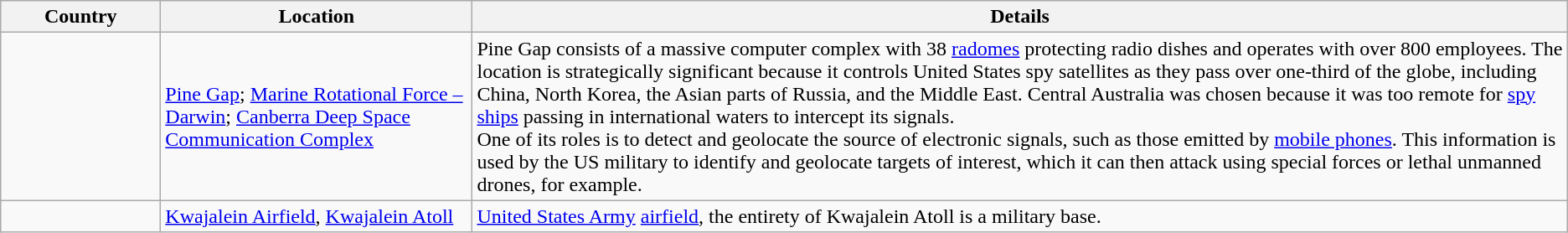<table class="wikitable sortable">
<tr>
<th width=120>Country</th>
<th>Location</th>
<th>Details</th>
</tr>
<tr>
<td></td>
<td><a href='#'>Pine Gap</a>; <a href='#'>Marine Rotational Force – Darwin</a>; <a href='#'>Canberra Deep Space Communication Complex</a></td>
<td>Pine Gap consists of a massive computer complex with 38 <a href='#'>radomes</a> protecting radio dishes and operates with over 800 employees. The location is strategically significant because it controls United States spy satellites as they pass over one-third of the globe, including China, North Korea, the Asian parts of Russia, and the Middle East. Central Australia was chosen because it was too remote for <a href='#'>spy ships</a> passing in international waters to intercept its signals.<br>One of its roles is to detect and geolocate the source of electronic signals, such as those emitted by <a href='#'>mobile phones</a>. This information is used by the US military to identify and geolocate targets of interest, which it can then attack using special forces or lethal unmanned drones, for example.</td>
</tr>
<tr>
<td></td>
<td><a href='#'>Kwajalein Airfield</a>, <a href='#'>Kwajalein Atoll</a></td>
<td><a href='#'>United States Army</a> <a href='#'>airfield</a>, the entirety of Kwajalein Atoll is a military base.</td>
</tr>
</table>
